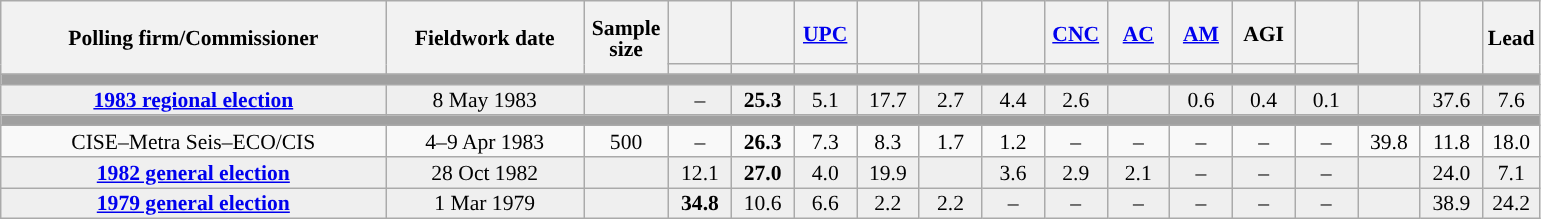<table class="wikitable collapsible collapsed" style="text-align:center; font-size:90%; line-height:14px;">
<tr style="height:42px;">
<th style="width:250px;" rowspan="2">Polling firm/Commissioner</th>
<th style="width:125px;" rowspan="2">Fieldwork date</th>
<th style="width:50px;" rowspan="2">Sample size</th>
<th style="width:35px;"></th>
<th style="width:35px;"></th>
<th style="width:35px;"><a href='#'>UPC</a></th>
<th style="width:35px;"></th>
<th style="width:35px;"></th>
<th style="width:35px;"></th>
<th style="width:35px;"><a href='#'>CNC</a></th>
<th style="width:35px;"><a href='#'>AC</a></th>
<th style="width:35px;"><a href='#'>AM</a></th>
<th style="width:35px;">AGI</th>
<th style="width:35px;"></th>
<th style="width:35px;" rowspan="2"></th>
<th style="width:35px;" rowspan="2"></th>
<th style="width:30px;" rowspan="2">Lead</th>
</tr>
<tr>
<th style="color:inherit;background:"></th>
<th style="color:inherit;background:"></th>
<th style="color:inherit;background:"></th>
<th style="color:inherit;background:"></th>
<th style="color:inherit;background:"></th>
<th style="color:inherit;background:"></th>
<th style="color:inherit;background:"></th>
<th style="color:inherit;background:"></th>
<th style="color:inherit;background:"></th>
<th style="color:inherit;background:"></th>
<th style="color:inherit;background:"></th>
</tr>
<tr>
<td colspan="18" style="background:#A0A0A0"></td>
</tr>
<tr style="background:#EFEFEF;">
<td><strong><a href='#'>1983 regional election</a></strong></td>
<td>8 May 1983</td>
<td></td>
<td>–</td>
<td><strong>25.3</strong></td>
<td>5.1</td>
<td>17.7</td>
<td>2.7</td>
<td>4.4</td>
<td>2.6</td>
<td></td>
<td>0.6</td>
<td>0.4</td>
<td>0.1</td>
<td></td>
<td>37.6</td>
<td style="background:">7.6</td>
</tr>
<tr>
<td colspan="18" style="background:#A0A0A0"></td>
</tr>
<tr>
<td>CISE–Metra Seis–ECO/CIS</td>
<td>4–9 Apr 1983</td>
<td>500</td>
<td>–</td>
<td><strong>26.3</strong></td>
<td>7.3</td>
<td>8.3</td>
<td>1.7</td>
<td>1.2</td>
<td>–</td>
<td>–</td>
<td>–</td>
<td>–</td>
<td>–</td>
<td>39.8</td>
<td>11.8</td>
<td style="background:">18.0</td>
</tr>
<tr style="background:#EFEFEF;">
<td><strong><a href='#'>1982 general election</a></strong></td>
<td>28 Oct 1982</td>
<td></td>
<td>12.1</td>
<td><strong>27.0</strong></td>
<td>4.0</td>
<td>19.9</td>
<td></td>
<td>3.6</td>
<td>2.9</td>
<td>2.1</td>
<td>–</td>
<td>–</td>
<td>–</td>
<td></td>
<td>24.0</td>
<td style="background:">7.1</td>
</tr>
<tr style="background:#EFEFEF;">
<td><strong><a href='#'>1979 general election</a></strong></td>
<td>1 Mar 1979</td>
<td></td>
<td><strong>34.8</strong></td>
<td>10.6</td>
<td>6.6</td>
<td>2.2</td>
<td>2.2</td>
<td>–</td>
<td>–</td>
<td>–</td>
<td>–</td>
<td>–</td>
<td>–</td>
<td></td>
<td>38.9</td>
<td style="background:">24.2</td>
</tr>
</table>
